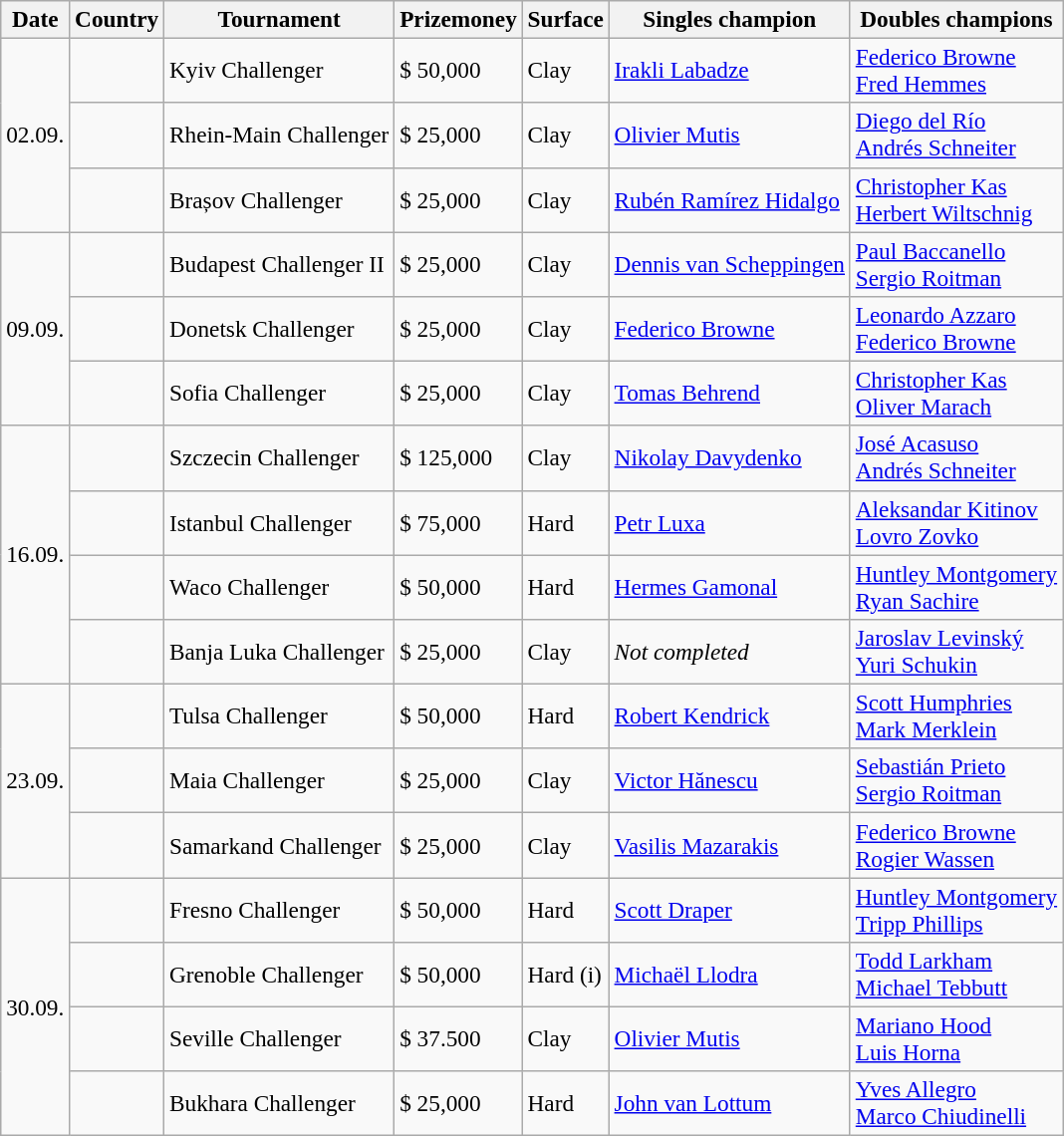<table class="sortable wikitable" style=font-size:97%>
<tr>
<th>Date</th>
<th>Country</th>
<th>Tournament</th>
<th>Prizemoney</th>
<th>Surface</th>
<th>Singles champion</th>
<th>Doubles champions</th>
</tr>
<tr>
<td rowspan="3">02.09.</td>
<td></td>
<td>Kyiv Challenger</td>
<td>$ 50,000</td>
<td>Clay</td>
<td> <a href='#'>Irakli Labadze</a></td>
<td> <a href='#'>Federico Browne</a><br> <a href='#'>Fred Hemmes</a></td>
</tr>
<tr>
<td></td>
<td>Rhein-Main Challenger</td>
<td>$ 25,000</td>
<td>Clay</td>
<td> <a href='#'>Olivier Mutis</a></td>
<td> <a href='#'>Diego del Río</a><br> <a href='#'>Andrés Schneiter</a></td>
</tr>
<tr>
<td></td>
<td>Brașov Challenger</td>
<td>$ 25,000</td>
<td>Clay</td>
<td> <a href='#'>Rubén Ramírez Hidalgo</a></td>
<td> <a href='#'>Christopher Kas</a><br> <a href='#'>Herbert Wiltschnig</a></td>
</tr>
<tr>
<td rowspan="3">09.09.</td>
<td></td>
<td>Budapest Challenger II</td>
<td>$ 25,000</td>
<td>Clay</td>
<td> <a href='#'>Dennis van Scheppingen</a></td>
<td> <a href='#'>Paul Baccanello</a><br> <a href='#'>Sergio Roitman</a></td>
</tr>
<tr>
<td></td>
<td>Donetsk Challenger</td>
<td>$ 25,000</td>
<td>Clay</td>
<td> <a href='#'>Federico Browne</a></td>
<td> <a href='#'>Leonardo Azzaro</a><br> <a href='#'>Federico Browne</a></td>
</tr>
<tr>
<td></td>
<td>Sofia Challenger</td>
<td>$ 25,000</td>
<td>Clay</td>
<td> <a href='#'>Tomas Behrend</a></td>
<td> <a href='#'>Christopher Kas</a><br> <a href='#'>Oliver Marach</a></td>
</tr>
<tr>
<td rowspan="4">16.09.</td>
<td></td>
<td>Szczecin Challenger</td>
<td>$ 125,000</td>
<td>Clay</td>
<td> <a href='#'>Nikolay Davydenko</a></td>
<td> <a href='#'>José Acasuso</a><br> <a href='#'>Andrés Schneiter</a></td>
</tr>
<tr>
<td></td>
<td>Istanbul Challenger</td>
<td>$ 75,000</td>
<td>Hard</td>
<td> <a href='#'>Petr Luxa</a></td>
<td> <a href='#'>Aleksandar Kitinov</a><br> <a href='#'>Lovro Zovko</a></td>
</tr>
<tr>
<td></td>
<td>Waco Challenger</td>
<td>$ 50,000</td>
<td>Hard</td>
<td> <a href='#'>Hermes Gamonal</a></td>
<td> <a href='#'>Huntley Montgomery</a><br> <a href='#'>Ryan Sachire</a></td>
</tr>
<tr>
<td></td>
<td>Banja Luka Challenger</td>
<td>$ 25,000</td>
<td>Clay</td>
<td><em>Not completed</em></td>
<td> <a href='#'>Jaroslav Levinský</a><br> <a href='#'>Yuri Schukin</a></td>
</tr>
<tr>
<td rowspan="3">23.09.</td>
<td></td>
<td>Tulsa Challenger</td>
<td>$ 50,000</td>
<td>Hard</td>
<td> <a href='#'>Robert Kendrick</a></td>
<td> <a href='#'>Scott Humphries</a><br> <a href='#'>Mark Merklein</a></td>
</tr>
<tr>
<td></td>
<td>Maia Challenger</td>
<td>$ 25,000</td>
<td>Clay</td>
<td> <a href='#'>Victor Hănescu</a></td>
<td> <a href='#'>Sebastián Prieto</a><br> <a href='#'>Sergio Roitman</a></td>
</tr>
<tr>
<td></td>
<td>Samarkand Challenger</td>
<td>$ 25,000</td>
<td>Clay</td>
<td> <a href='#'>Vasilis Mazarakis</a></td>
<td> <a href='#'>Federico Browne</a><br> <a href='#'>Rogier Wassen</a></td>
</tr>
<tr>
<td rowspan="4">30.09.</td>
<td></td>
<td>Fresno Challenger</td>
<td>$ 50,000</td>
<td>Hard</td>
<td> <a href='#'>Scott Draper</a></td>
<td> <a href='#'>Huntley Montgomery</a><br> <a href='#'>Tripp Phillips</a></td>
</tr>
<tr>
<td></td>
<td>Grenoble Challenger</td>
<td>$ 50,000</td>
<td>Hard (i)</td>
<td> <a href='#'>Michaël Llodra</a></td>
<td> <a href='#'>Todd Larkham</a><br> <a href='#'>Michael Tebbutt</a></td>
</tr>
<tr>
<td></td>
<td>Seville Challenger</td>
<td>$ 37.500</td>
<td>Clay</td>
<td> <a href='#'>Olivier Mutis</a></td>
<td> <a href='#'>Mariano Hood</a><br> <a href='#'>Luis Horna</a></td>
</tr>
<tr>
<td></td>
<td>Bukhara Challenger</td>
<td>$ 25,000</td>
<td>Hard</td>
<td> <a href='#'>John van Lottum</a></td>
<td> <a href='#'>Yves Allegro</a><br> <a href='#'>Marco Chiudinelli</a></td>
</tr>
</table>
